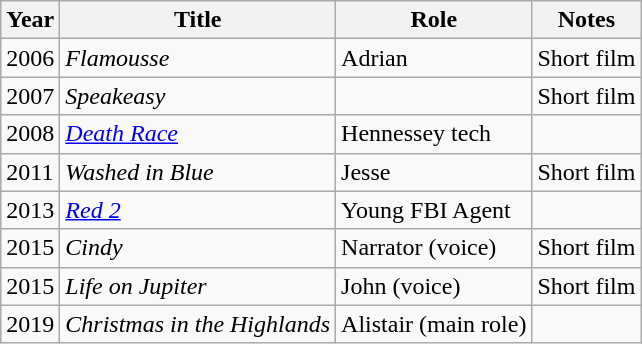<table class="wikitable sortable">
<tr>
<th>Year</th>
<th>Title</th>
<th>Role</th>
<th class="unsortable">Notes</th>
</tr>
<tr>
<td>2006</td>
<td><em>Flamousse</em></td>
<td>Adrian</td>
<td>Short film</td>
</tr>
<tr>
<td>2007</td>
<td><em>Speakeasy</em></td>
<td></td>
<td>Short film</td>
</tr>
<tr>
<td>2008</td>
<td><em><a href='#'>Death Race</a></em></td>
<td>Hennessey tech</td>
<td></td>
</tr>
<tr>
<td>2011</td>
<td><em>Washed in Blue</em></td>
<td>Jesse</td>
<td>Short film</td>
</tr>
<tr>
<td>2013</td>
<td><em><a href='#'>Red 2</a></em></td>
<td>Young FBI Agent</td>
<td></td>
</tr>
<tr>
<td>2015</td>
<td><em>Cindy</em></td>
<td>Narrator (voice)</td>
<td>Short film</td>
</tr>
<tr>
<td>2015</td>
<td><em>Life on Jupiter</em></td>
<td>John (voice)</td>
<td>Short film</td>
</tr>
<tr>
<td>2019</td>
<td><em>Christmas in the Highlands</em></td>
<td>Alistair (main role)</td>
<td></td>
</tr>
</table>
